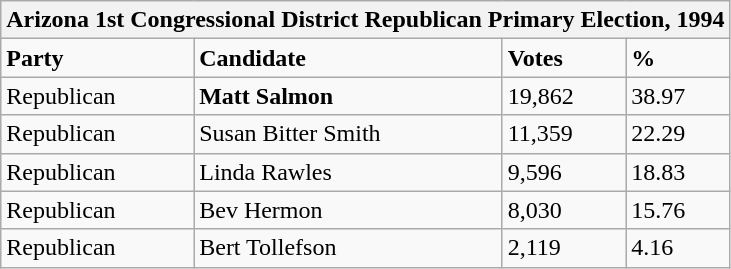<table class="wikitable">
<tr>
<th colspan="4">Arizona 1st Congressional District Republican Primary Election, 1994</th>
</tr>
<tr>
<td><strong>Party</strong></td>
<td><strong>Candidate</strong></td>
<td><strong>Votes</strong></td>
<td><strong>%</strong></td>
</tr>
<tr>
<td>Republican</td>
<td><strong>Matt Salmon</strong></td>
<td>19,862</td>
<td>38.97</td>
</tr>
<tr>
<td>Republican</td>
<td>Susan Bitter Smith</td>
<td>11,359</td>
<td>22.29</td>
</tr>
<tr>
<td>Republican</td>
<td>Linda Rawles</td>
<td>9,596</td>
<td>18.83</td>
</tr>
<tr>
<td>Republican</td>
<td>Bev Hermon</td>
<td>8,030</td>
<td>15.76</td>
</tr>
<tr>
<td>Republican</td>
<td>Bert Tollefson</td>
<td>2,119</td>
<td>4.16</td>
</tr>
</table>
